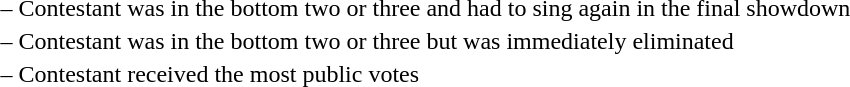<table>
<tr>
<td> –</td>
<td>Contestant was in the bottom two or three and had to sing again in the final showdown</td>
</tr>
<tr>
<td> –</td>
<td>Contestant was in the bottom two or three but was immediately eliminated</td>
</tr>
<tr>
<td> –</td>
<td>Contestant received the most public votes</td>
</tr>
</table>
